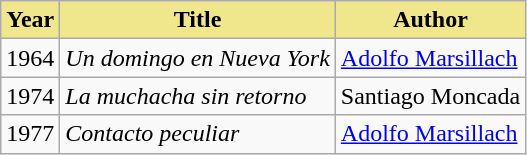<table class="wikitable">
<tr>
<td style="background:Khaki; color:black" align=center><strong>Year</strong></td>
<td style="background:Khaki; color:black" align=center><strong>Title</strong></td>
<td style="background:Khaki; color:black" align=center><strong>Author</strong></td>
</tr>
<tr>
<td>1964</td>
<td><em>Un domingo en Nueva York</em></td>
<td><a href='#'>Adolfo Marsillach</a></td>
</tr>
<tr>
<td>1974</td>
<td><em>La muchacha sin retorno</em></td>
<td>Santiago Moncada</td>
</tr>
<tr>
<td>1977</td>
<td><em>Contacto peculiar</em></td>
<td><a href='#'>Adolfo Marsillach</a></td>
</tr>
</table>
